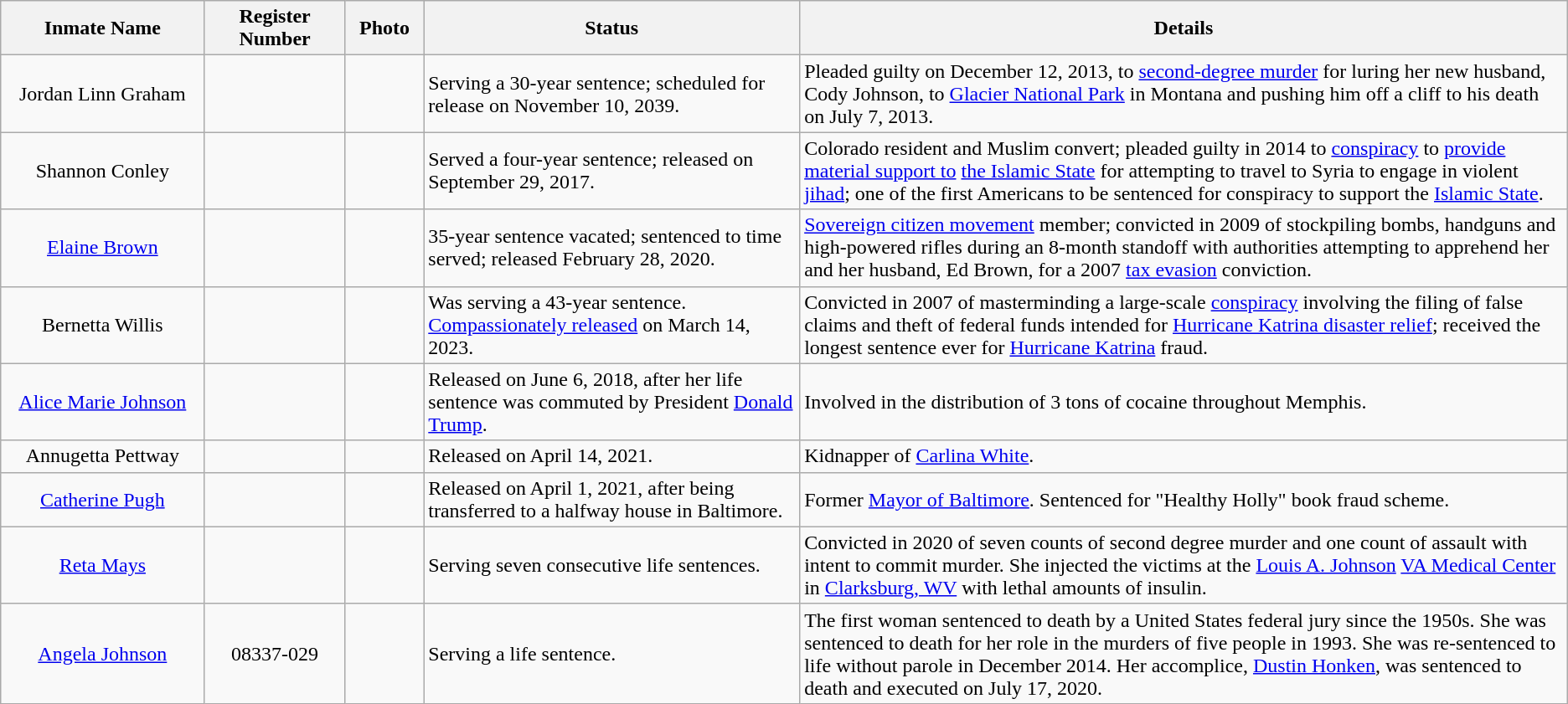<table class="wikitable sortable">
<tr>
<th width=13%>Inmate Name</th>
<th width=9%>Register Number</th>
<th width=5%>Photo</th>
<th width=24%>Status</th>
<th width=54%>Details</th>
</tr>
<tr>
<td style="text-align:center;">Jordan Linn Graham</td>
<td style="text-align:center;"></td>
<td style="text-align:center;"></td>
<td>Serving a 30-year sentence; scheduled for release on November 10, 2039.</td>
<td>Pleaded guilty on December 12, 2013, to <a href='#'>second-degree murder</a> for luring her new husband, Cody Johnson, to <a href='#'>Glacier National Park</a> in Montana and pushing him off a cliff to his death on July 7, 2013.</td>
</tr>
<tr>
<td style="text-align:center;">Shannon Conley</td>
<td style="text-align:center;"></td>
<td style="text-align:center;"></td>
<td>Served a four-year sentence; released on September 29, 2017.</td>
<td>Colorado resident and Muslim convert; pleaded guilty in 2014 to <a href='#'>conspiracy</a> to <a href='#'>provide material support to</a> <a href='#'>the Islamic State</a> for attempting to travel to Syria to engage in violent <a href='#'>jihad</a>; one of the first Americans to be sentenced for conspiracy to support the <a href='#'>Islamic State</a>.</td>
</tr>
<tr>
<td style="text-align:center;"><a href='#'>Elaine Brown</a></td>
<td style="text-align:center;"></td>
<td style="text-align:center;"></td>
<td>35-year sentence vacated; sentenced to time served; released February 28, 2020.</td>
<td><a href='#'>Sovereign citizen movement</a> member; convicted in 2009 of stockpiling bombs, handguns and high-powered rifles during an 8-month standoff with authorities attempting to apprehend her and her husband, Ed Brown, for a 2007 <a href='#'>tax evasion</a> conviction.</td>
</tr>
<tr>
<td style="text-align:center;">Bernetta Willis</td>
<td style="text-align:center;"></td>
<td></td>
<td>Was serving a 43-year sentence. <a href='#'>Compassionately released</a> on March 14, 2023.</td>
<td>Convicted in 2007 of masterminding a large-scale <a href='#'>conspiracy</a> involving the filing of false claims and theft of federal funds intended for <a href='#'>Hurricane Katrina disaster relief</a>; received the longest sentence ever for <a href='#'>Hurricane Katrina</a> fraud.</td>
</tr>
<tr>
<td style="text-align:center;"><a href='#'>Alice Marie Johnson</a></td>
<td style="text-align:center;"></td>
<td></td>
<td>Released on June 6, 2018, after her life sentence was commuted by President <a href='#'>Donald Trump</a>.</td>
<td>Involved in the distribution of 3 tons of cocaine throughout Memphis.</td>
</tr>
<tr>
<td style="text-align:center;">Annugetta Pettway</td>
<td style="text-align:center;"></td>
<td></td>
<td>Released on April 14, 2021.</td>
<td>Kidnapper of <a href='#'>Carlina White</a>.</td>
</tr>
<tr>
<td style="text-align:center;"><a href='#'>Catherine Pugh</a></td>
<td style="text-align:center;"></td>
<td align="center"></td>
<td>Released on April 1, 2021, after being transferred to a halfway house in Baltimore.</td>
<td>Former <a href='#'>Mayor of Baltimore</a>. Sentenced for "Healthy Holly" book fraud scheme.</td>
</tr>
<tr>
<td style="text-align:center;"><a href='#'>Reta Mays</a></td>
<td style="text-align:center;"></td>
<td></td>
<td>Serving seven consecutive life sentences.</td>
<td>Convicted in 2020 of seven counts of second degree murder and one count of assault with intent to commit murder. She injected the victims at the <a href='#'>Louis A. Johnson</a> <a href='#'>VA Medical Center</a> in <a href='#'>Clarksburg, WV</a> with lethal amounts of insulin.</td>
</tr>
<tr>
<td style="text-align:center;"><a href='#'>Angela Johnson</a></td>
<td style="text-align:center;">08337-029</td>
<td></td>
<td>Serving a life sentence.</td>
<td>The first woman sentenced to death by a United States federal jury since the 1950s. She was sentenced to death for her role in the murders of five people in 1993. She was re-sentenced to life without parole in December 2014. Her accomplice, <a href='#'>Dustin Honken</a>, was sentenced to death and executed on July 17, 2020.</td>
</tr>
</table>
